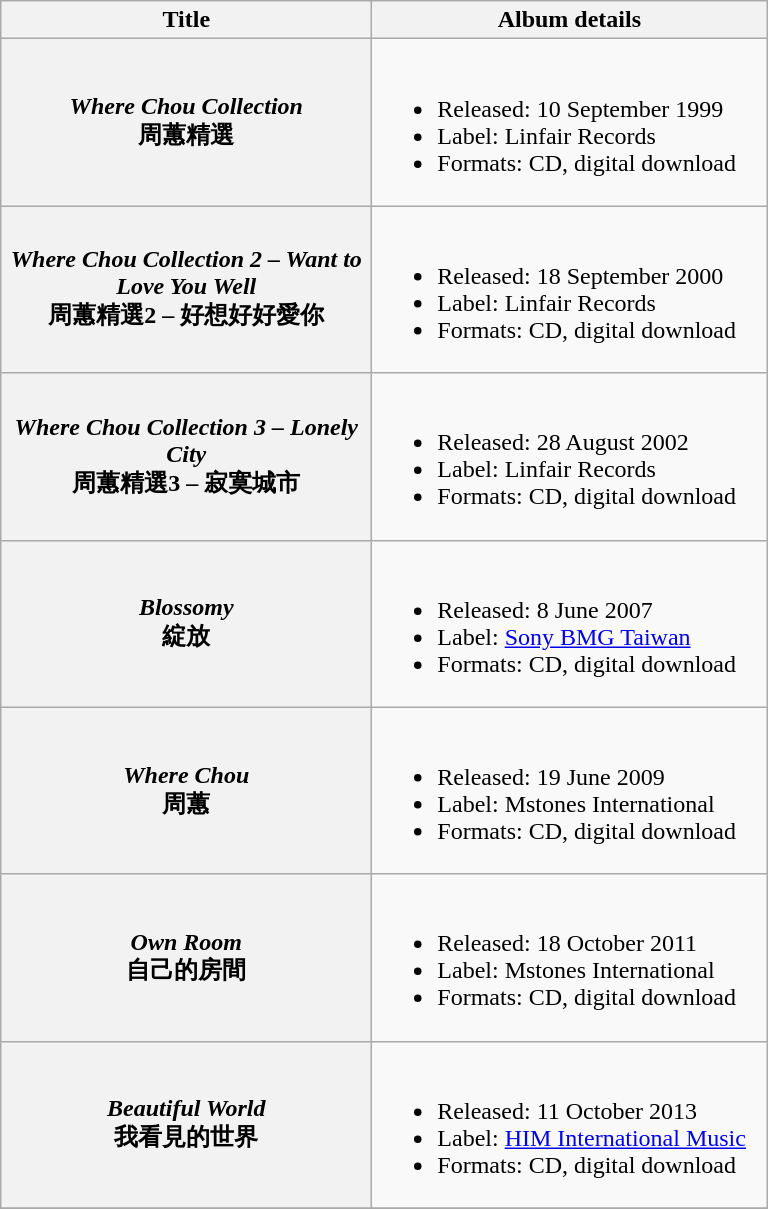<table class="wikitable plainrowheaders" style="text-align:center;">
<tr>
<th style="width:15em;">Title</th>
<th style="width:16em;">Album details</th>
</tr>
<tr>
<th scope="row"><em>Where Chou Collection</em> <br>周蕙精選</th>
<td align="left"><br><ul><li>Released: 10 September 1999</li><li>Label: Linfair Records</li><li>Formats: CD, digital download</li></ul></td>
</tr>
<tr>
<th scope="row"><em>Where Chou Collection 2 – Want to Love You Well</em> <br>周蕙精選2 – 好想好好愛你</th>
<td align="left"><br><ul><li>Released: 18 September 2000</li><li>Label: Linfair Records</li><li>Formats: CD, digital download</li></ul></td>
</tr>
<tr>
<th scope="row"><em>Where Chou Collection 3 – Lonely City</em> <br>周蕙精選3 – 寂寞城市</th>
<td align="left"><br><ul><li>Released: 28 August 2002</li><li>Label: Linfair Records</li><li>Formats: CD, digital download</li></ul></td>
</tr>
<tr>
<th scope="row"><em>Blossomy</em> <br>綻放</th>
<td align="left"><br><ul><li>Released: 8 June 2007</li><li>Label: <a href='#'>Sony BMG Taiwan</a></li><li>Formats: CD, digital download</li></ul></td>
</tr>
<tr>
<th scope="row"><em>Where Chou</em> <br>周蕙</th>
<td align="left"><br><ul><li>Released: 19 June 2009</li><li>Label: Mstones International</li><li>Formats: CD, digital download</li></ul></td>
</tr>
<tr>
<th scope="row"><em>Own Room</em> <br>自己的房間</th>
<td align="left"><br><ul><li>Released: 18 October 2011</li><li>Label: Mstones International</li><li>Formats: CD, digital download</li></ul></td>
</tr>
<tr>
<th scope="row"><em>Beautiful World</em> <br>我看見的世界</th>
<td align="left"><br><ul><li>Released: 11 October 2013</li><li>Label: <a href='#'>HIM International Music</a></li><li>Formats: CD, digital download</li></ul></td>
</tr>
<tr>
</tr>
</table>
